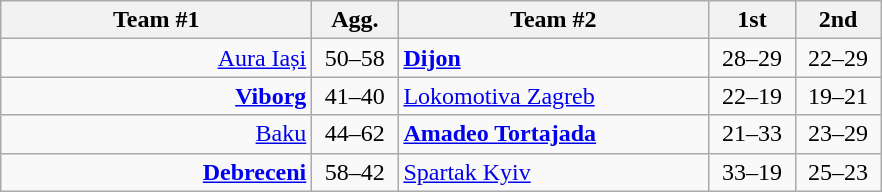<table class=wikitable style="text-align:center">
<tr>
<th width=200>Team #1</th>
<th width=50>Agg.</th>
<th width=200>Team #2</th>
<th width=50>1st</th>
<th width=50>2nd</th>
</tr>
<tr>
<td align=right><a href='#'>Aura Iași</a> </td>
<td>50–58</td>
<td align=left> <strong><a href='#'>Dijon</a></strong></td>
<td align=center>28–29</td>
<td align=center>22–29</td>
</tr>
<tr>
<td align=right><strong><a href='#'>Viborg</a></strong> </td>
<td>41–40</td>
<td align=left> <a href='#'>Lokomotiva Zagreb</a></td>
<td align=center>22–19</td>
<td align=center>19–21</td>
</tr>
<tr>
<td align=right><a href='#'>Baku</a> </td>
<td>44–62</td>
<td align=left> <strong><a href='#'>Amadeo Tortajada</a></strong></td>
<td align=center>21–33</td>
<td align=center>23–29</td>
</tr>
<tr>
<td align=right><strong><a href='#'>Debreceni</a></strong> </td>
<td>58–42</td>
<td align=left> <a href='#'>Spartak Kyiv</a></td>
<td align=center>33–19</td>
<td align=center>25–23</td>
</tr>
</table>
